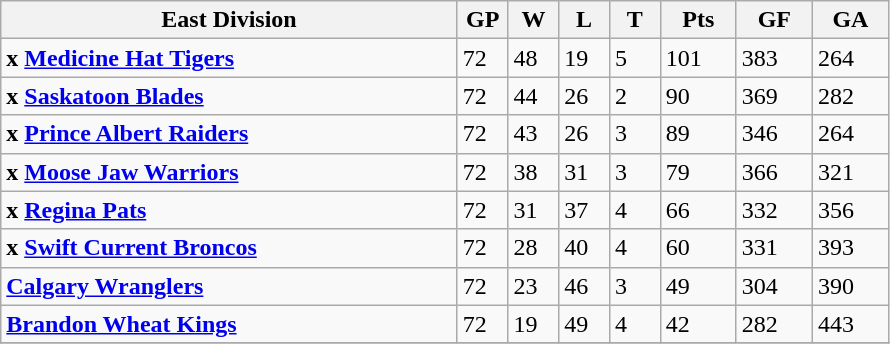<table class="wikitable">
<tr>
<th width="45%">East Division</th>
<th width="5%">GP</th>
<th width="5%">W</th>
<th width="5%">L</th>
<th width="5%">T</th>
<th width="7.5%">Pts</th>
<th width="7.5%">GF</th>
<th width="7.5%">GA</th>
</tr>
<tr>
<td><strong>x <a href='#'>Medicine Hat Tigers</a></strong></td>
<td>72</td>
<td>48</td>
<td>19</td>
<td>5</td>
<td>101</td>
<td>383</td>
<td>264</td>
</tr>
<tr>
<td><strong>x <a href='#'>Saskatoon Blades</a></strong></td>
<td>72</td>
<td>44</td>
<td>26</td>
<td>2</td>
<td>90</td>
<td>369</td>
<td>282</td>
</tr>
<tr>
<td><strong>x <a href='#'>Prince Albert Raiders</a></strong></td>
<td>72</td>
<td>43</td>
<td>26</td>
<td>3</td>
<td>89</td>
<td>346</td>
<td>264</td>
</tr>
<tr>
<td><strong>x <a href='#'>Moose Jaw Warriors</a></strong></td>
<td>72</td>
<td>38</td>
<td>31</td>
<td>3</td>
<td>79</td>
<td>366</td>
<td>321</td>
</tr>
<tr>
<td><strong>x <a href='#'>Regina Pats</a></strong></td>
<td>72</td>
<td>31</td>
<td>37</td>
<td>4</td>
<td>66</td>
<td>332</td>
<td>356</td>
</tr>
<tr>
<td><strong>x <a href='#'>Swift Current Broncos</a></strong></td>
<td>72</td>
<td>28</td>
<td>40</td>
<td>4</td>
<td>60</td>
<td>331</td>
<td>393</td>
</tr>
<tr>
<td><strong><a href='#'>Calgary Wranglers</a></strong></td>
<td>72</td>
<td>23</td>
<td>46</td>
<td>3</td>
<td>49</td>
<td>304</td>
<td>390</td>
</tr>
<tr>
<td><strong><a href='#'>Brandon Wheat Kings</a></strong></td>
<td>72</td>
<td>19</td>
<td>49</td>
<td>4</td>
<td>42</td>
<td>282</td>
<td>443</td>
</tr>
<tr>
</tr>
</table>
